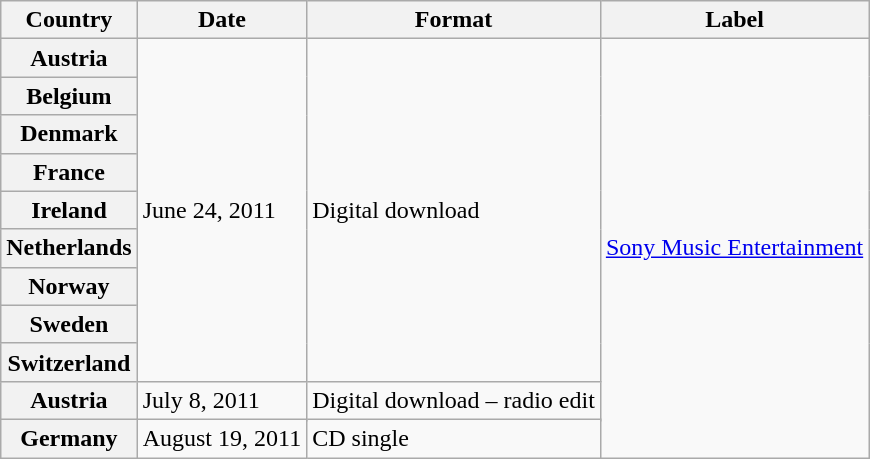<table class="wikitable plainrowheaders">
<tr>
<th scope="col">Country</th>
<th scope="col">Date</th>
<th scope="col">Format</th>
<th scope="col">Label</th>
</tr>
<tr>
<th scope="row">Austria</th>
<td rowspan="9">June 24, 2011</td>
<td rowspan="9">Digital download</td>
<td rowspan="12"><a href='#'>Sony Music Entertainment</a></td>
</tr>
<tr>
<th scope="row">Belgium</th>
</tr>
<tr>
<th scope="row">Denmark</th>
</tr>
<tr>
<th scope="row">France</th>
</tr>
<tr>
<th scope="row">Ireland</th>
</tr>
<tr>
<th scope="row">Netherlands</th>
</tr>
<tr>
<th scope="row">Norway</th>
</tr>
<tr>
<th scope="row">Sweden</th>
</tr>
<tr>
<th scope="row">Switzerland</th>
</tr>
<tr>
<th scope="row">Austria</th>
<td rowspan="2">July 8, 2011</td>
<td rowspan="2">Digital download – radio edit</td>
</tr>
<tr>
<th scope="row" rowspan="2">Germany</th>
</tr>
<tr>
<td>August 19, 2011</td>
<td>CD single</td>
</tr>
</table>
